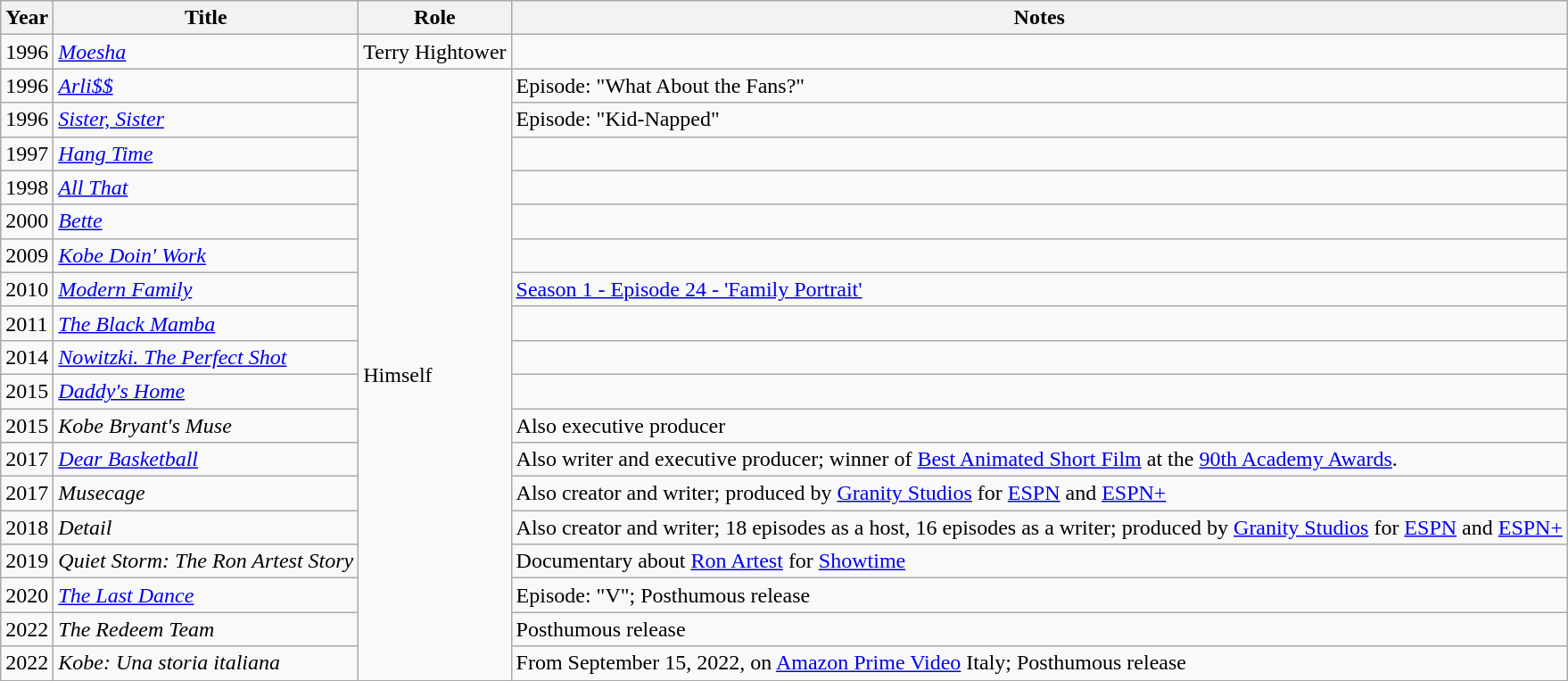<table class="wikitable sortable">
<tr>
<th>Year</th>
<th>Title</th>
<th>Role</th>
<th class="unsortable">Notes</th>
</tr>
<tr>
<td>1996</td>
<td><em><a href='#'>Moesha</a></em></td>
<td>Terry Hightower</td>
<td></td>
</tr>
<tr>
<td>1996</td>
<td><em><a href='#'>Arli$$</a></em></td>
<td rowspan="18">Himself</td>
<td>Episode: "What About the Fans?"</td>
</tr>
<tr>
<td>1996</td>
<td><em><a href='#'>Sister, Sister</a></em></td>
<td>Episode: "Kid-Napped"</td>
</tr>
<tr>
<td>1997</td>
<td><em><a href='#'>Hang Time</a></em></td>
<td></td>
</tr>
<tr>
<td>1998</td>
<td><em><a href='#'>All That</a></em></td>
<td></td>
</tr>
<tr>
<td>2000</td>
<td><em><a href='#'>Bette</a></em></td>
<td></td>
</tr>
<tr>
<td>2009</td>
<td><em><a href='#'>Kobe Doin' Work</a></em></td>
<td></td>
</tr>
<tr>
<td>2010</td>
<td><em><a href='#'>Modern Family</a></em></td>
<td><a href='#'>Season 1 - Episode 24 - 'Family Portrait'</a></td>
</tr>
<tr>
<td>2011</td>
<td><em><a href='#'>The Black Mamba</a></em></td>
<td></td>
</tr>
<tr>
<td>2014</td>
<td><em><a href='#'>Nowitzki. The Perfect Shot</a></em></td>
<td></td>
</tr>
<tr>
<td>2015</td>
<td><em><a href='#'>Daddy's Home</a></em></td>
<td></td>
</tr>
<tr>
<td>2015</td>
<td><em>Kobe Bryant's Muse</em></td>
<td>Also executive producer</td>
</tr>
<tr>
<td>2017</td>
<td><em><a href='#'>Dear Basketball</a></em></td>
<td>Also writer and executive producer; winner of <a href='#'>Best Animated Short Film</a> at the <a href='#'>90th Academy Awards</a>.</td>
</tr>
<tr>
<td>2017</td>
<td><em>Musecage</em></td>
<td>Also creator and writer; produced by <a href='#'>Granity Studios</a> for <a href='#'>ESPN</a> and <a href='#'>ESPN+</a></td>
</tr>
<tr>
<td>2018</td>
<td><em>Detail</em></td>
<td>Also creator and writer; 18 episodes as a host, 16 episodes as a writer; produced by <a href='#'>Granity Studios</a> for <a href='#'>ESPN</a> and <a href='#'>ESPN+</a></td>
</tr>
<tr>
<td>2019</td>
<td><em>Quiet Storm: The Ron Artest Story</em></td>
<td>Documentary about <a href='#'>Ron Artest</a> for <a href='#'>Showtime</a></td>
</tr>
<tr>
<td>2020</td>
<td><em><a href='#'>The Last Dance</a></em></td>
<td>Episode: "V"; Posthumous release</td>
</tr>
<tr>
<td>2022</td>
<td><em>The Redeem Team</em></td>
<td>Posthumous release</td>
</tr>
<tr>
<td>2022</td>
<td><em>Kobe: Una storia italiana</em></td>
<td>From September 15, 2022, on <a href='#'>Amazon Prime Video</a> Italy; Posthumous release</td>
</tr>
</table>
